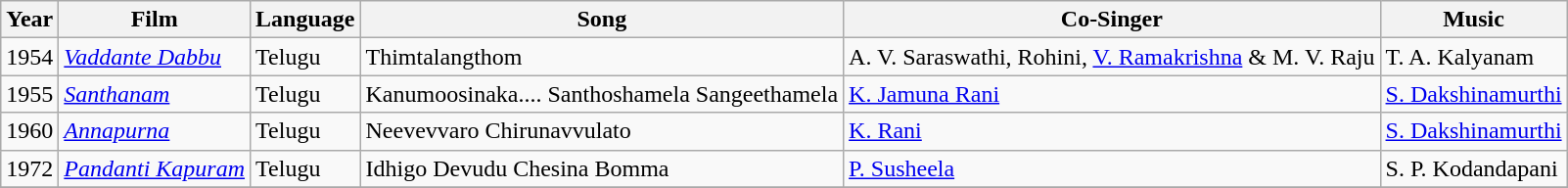<table class="wikitable sortable">
<tr>
<th>Year</th>
<th>Film</th>
<th>Language</th>
<th>Song</th>
<th>Co-Singer</th>
<th>Music</th>
</tr>
<tr>
<td>1954</td>
<td><em><a href='#'>Vaddante Dabbu</a></em></td>
<td>Telugu</td>
<td>Thimtalangthom</td>
<td>A. V. Saraswathi, Rohini, <a href='#'>V. Ramakrishna</a> & M. V. Raju</td>
<td>T. A. Kalyanam</td>
</tr>
<tr>
<td>1955</td>
<td><em><a href='#'>Santhanam</a></em></td>
<td>Telugu</td>
<td>Kanumoosinaka.... Santhoshamela Sangeethamela</td>
<td><a href='#'>K. Jamuna Rani</a></td>
<td><a href='#'>S. Dakshinamurthi</a></td>
</tr>
<tr>
<td>1960</td>
<td><em><a href='#'>Annapurna</a></em></td>
<td>Telugu</td>
<td>Neevevvaro Chirunavvulato</td>
<td><a href='#'>K. Rani</a></td>
<td><a href='#'>S. Dakshinamurthi</a></td>
</tr>
<tr>
<td>1972</td>
<td><em><a href='#'>Pandanti Kapuram</a></em></td>
<td>Telugu</td>
<td>Idhigo Devudu Chesina Bomma</td>
<td><a href='#'>P. Susheela</a></td>
<td>S. P. Kodandapani</td>
</tr>
<tr>
</tr>
</table>
